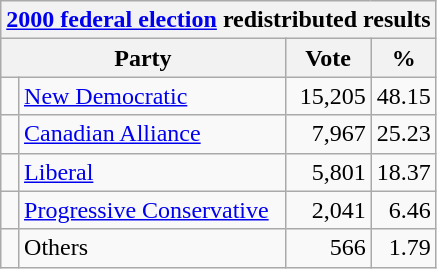<table class="wikitable">
<tr>
<th colspan="4"><a href='#'>2000 federal election</a> redistributed results</th>
</tr>
<tr>
<th bgcolor="#DDDDFF" width="130px" colspan="2">Party</th>
<th bgcolor="#DDDDFF" width="50px">Vote</th>
<th bgcolor="#DDDDFF" width="30px">%</th>
</tr>
<tr>
<td> </td>
<td><a href='#'>New Democratic</a></td>
<td align=right>15,205</td>
<td align=right>48.15</td>
</tr>
<tr>
<td> </td>
<td><a href='#'>Canadian Alliance</a></td>
<td align=right>7,967</td>
<td align=right>25.23</td>
</tr>
<tr>
<td> </td>
<td><a href='#'>Liberal</a></td>
<td align=right>5,801</td>
<td align=right>18.37</td>
</tr>
<tr>
<td> </td>
<td><a href='#'>Progressive Conservative</a></td>
<td align=right>2,041</td>
<td align=right>6.46</td>
</tr>
<tr>
<td> </td>
<td>Others</td>
<td align=right>566</td>
<td align=right>1.79</td>
</tr>
</table>
